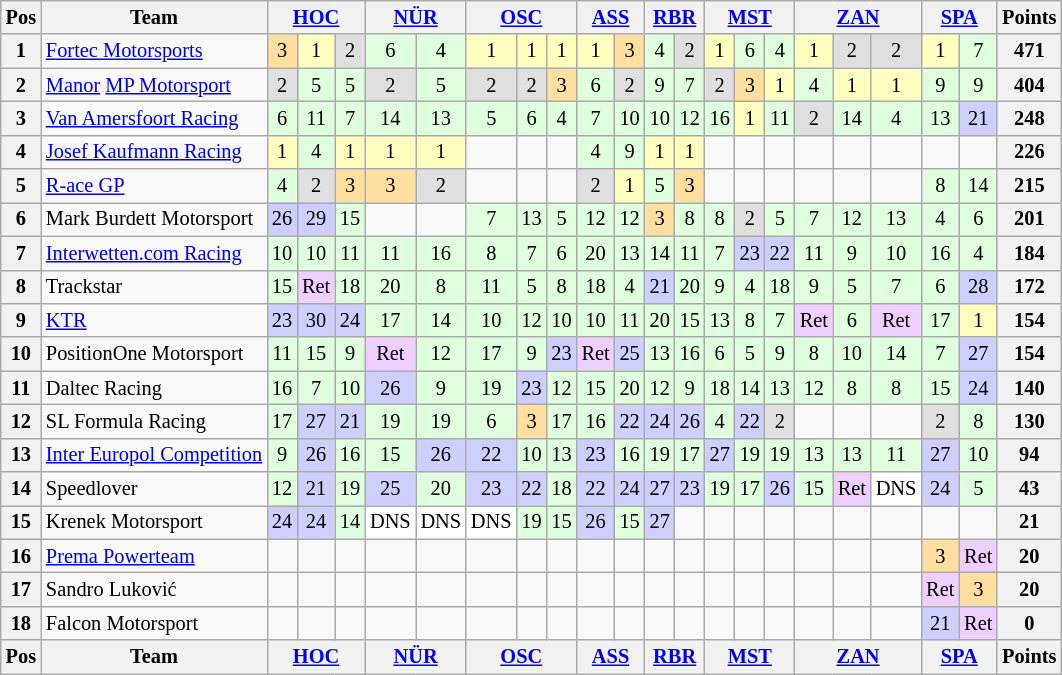<table class="wikitable" style="font-size:85%; text-align:center">
<tr>
<th>Pos</th>
<th>Team</th>
<th colspan=3><a href='#'>HOC</a><br></th>
<th colspan=2><a href='#'>NÜR</a><br></th>
<th colspan=3><a href='#'>OSC</a><br></th>
<th colspan=2><a href='#'>ASS</a><br></th>
<th colspan=2><a href='#'>RBR</a><br></th>
<th colspan=3><a href='#'>MST</a><br></th>
<th colspan=3><a href='#'>ZAN</a><br></th>
<th colspan=2><a href='#'>SPA</a><br></th>
<th>Points</th>
</tr>
<tr>
<th>1</th>
<td align=left> <a href='#'>Fortec Motorsports</a></td>
<td style="background:#FFDF9F;">3</td>
<td style="background:#FFFFBF;">1</td>
<td style="background:#DFDFDF;">2</td>
<td style="background:#DFFFDF;">6</td>
<td style="background:#DFFFDF;">4</td>
<td style="background:#FFFFBF;">1</td>
<td style="background:#FFFFBF;">1</td>
<td style="background:#FFFFBF;">1</td>
<td style="background:#FFFFBF;">1</td>
<td style="background:#FFDF9F;">3</td>
<td style="background:#DFFFDF;">4</td>
<td style="background:#DFDFDF;">2</td>
<td style="background:#FFFFBF;">1</td>
<td style="background:#DFFFDF;">6</td>
<td style="background:#DFFFDF;">4</td>
<td style="background:#FFFFBF;">1</td>
<td style="background:#DFDFDF;">2</td>
<td style="background:#DFDFDF;">2</td>
<td style="background:#FFFFBF;">1</td>
<td style="background:#DFFFDF;">7</td>
<th>471</th>
</tr>
<tr>
<th>2</th>
<td align=left> <a href='#'>Manor</a> <a href='#'>MP Motorsport</a></td>
<td style="background:#DFDFDF;">2</td>
<td style="background:#DFFFDF;">5</td>
<td style="background:#DFFFDF;">5</td>
<td style="background:#DFDFDF;">2</td>
<td style="background:#DFFFDF;">5</td>
<td style="background:#DFDFDF;">2</td>
<td style="background:#DFDFDF;">2</td>
<td style="background:#FFDF9F;">3</td>
<td style="background:#DFFFDF;">6</td>
<td style="background:#DFDFDF;">2</td>
<td style="background:#DFFFDF;">9</td>
<td style="background:#DFFFDF;">7</td>
<td style="background:#DFDFDF;">2</td>
<td style="background:#FFDF9F;">3</td>
<td style="background:#FFFFBF;">1</td>
<td style="background:#DFFFDF;">4</td>
<td style="background:#FFFFBF;">1</td>
<td style="background:#FFFFBF;">1</td>
<td style="background:#DFFFDF;">9</td>
<td style="background:#DFFFDF;">9</td>
<th>404</th>
</tr>
<tr>
<th>3</th>
<td align=left> <a href='#'>Van Amersfoort Racing</a></td>
<td style="background:#DFFFDF;">6</td>
<td style="background:#DFFFDF;">11</td>
<td style="background:#DFFFDF;">7</td>
<td style="background:#DFFFDF;">14</td>
<td style="background:#DFFFDF;">13</td>
<td style="background:#DFFFDF;">5</td>
<td style="background:#DFFFDF;">6</td>
<td style="background:#DFFFDF;">4</td>
<td style="background:#DFFFDF;">7</td>
<td style="background:#DFFFDF;">10</td>
<td style="background:#DFFFDF;">10</td>
<td style="background:#DFFFDF;">12</td>
<td style="background:#DFFFDF;">16</td>
<td style="background:#FFFFBF;">1</td>
<td style="background:#DFFFDF;">11</td>
<td style="background:#DFDFDF;">2</td>
<td style="background:#DFFFDF;">14</td>
<td style="background:#DFFFDF;">4</td>
<td style="background:#DFFFDF;">13</td>
<td style="background:#CFCFFF;">21</td>
<th>248</th>
</tr>
<tr>
<th>4</th>
<td align=left> <a href='#'>Josef Kaufmann Racing</a></td>
<td style="background:#FFFFBF;">1</td>
<td style="background:#DFFFDF;">4</td>
<td style="background:#FFFFBF;">1</td>
<td style="background:#FFFFBF;">1</td>
<td style="background:#FFFFBF;">1</td>
<td></td>
<td></td>
<td></td>
<td style="background:#DFFFDF;">4</td>
<td style="background:#DFFFDF;">9</td>
<td style="background:#FFFFBF;">1</td>
<td style="background:#FFFFBF;">1</td>
<td></td>
<td></td>
<td></td>
<td></td>
<td></td>
<td></td>
<td></td>
<td></td>
<th>226</th>
</tr>
<tr>
<th>5</th>
<td align=left> <a href='#'>R-ace GP</a></td>
<td style="background:#DFFFDF;">4</td>
<td style="background:#DFDFDF;">2</td>
<td style="background:#FFDF9F;">3</td>
<td style="background:#FFDF9F;">3</td>
<td style="background:#DFDFDF;">2</td>
<td></td>
<td></td>
<td></td>
<td style="background:#DFDFDF;">2</td>
<td style="background:#FFFFBF;">1</td>
<td style="background:#DFFFDF;">5</td>
<td style="background:#FFDF9F;">3</td>
<td></td>
<td></td>
<td></td>
<td></td>
<td></td>
<td></td>
<td style="background:#DFFFDF;">8</td>
<td style="background:#DFFFDF;">14</td>
<th>215</th>
</tr>
<tr>
<th>6</th>
<td align=left> Mark Burdett Motorsport</td>
<td style="background:#CFCFFF;">26</td>
<td style="background:#CFCFFF;">29</td>
<td style="background:#DFFFDF;">15</td>
<td></td>
<td></td>
<td style="background:#DFFFDF;">7</td>
<td style="background:#DFFFDF;">13</td>
<td style="background:#DFFFDF;">5</td>
<td style="background:#DFFFDF;">12</td>
<td style="background:#DFFFDF;">12</td>
<td style="background:#FFDF9F;">3</td>
<td style="background:#DFFFDF;">8</td>
<td style="background:#DFFFDF;">8</td>
<td style="background:#DFDFDF;">2</td>
<td style="background:#DFFFDF;">5</td>
<td style="background:#DFFFDF;">7</td>
<td style="background:#DFFFDF;">12</td>
<td style="background:#DFFFDF;">13</td>
<td style="background:#DFFFDF;">4</td>
<td style="background:#DFFFDF;">6</td>
<th>201</th>
</tr>
<tr>
<th>7</th>
<td align=left> <a href='#'>Interwetten.com Racing</a></td>
<td style="background:#DFFFDF;">10</td>
<td style="background:#DFFFDF;">10</td>
<td style="background:#DFFFDF;">11</td>
<td style="background:#DFFFDF;">11</td>
<td style="background:#DFFFDF;">16</td>
<td style="background:#DFFFDF;">8</td>
<td style="background:#DFFFDF;">7</td>
<td style="background:#DFFFDF;">6</td>
<td style="background:#DFFFDF;">20</td>
<td style="background:#DFFFDF;">13</td>
<td style="background:#DFFFDF;">14</td>
<td style="background:#DFFFDF;">11</td>
<td style="background:#DFFFDF;">7</td>
<td style="background:#CFCFFF;">23</td>
<td style="background:#CFCFFF;">22</td>
<td style="background:#DFFFDF;">11</td>
<td style="background:#DFFFDF;">9</td>
<td style="background:#DFFFDF;">10</td>
<td style="background:#DFFFDF;">16</td>
<td style="background:#DFFFDF;">4</td>
<th>184</th>
</tr>
<tr>
<th>8</th>
<td align=left> Trackstar</td>
<td style="background:#DFFFDF;">15</td>
<td style="background:#EFCFFF;">Ret</td>
<td style="background:#DFFFDF;">18</td>
<td style="background:#DFFFDF;">20</td>
<td style="background:#DFFFDF;">8</td>
<td style="background:#DFFFDF;">11</td>
<td style="background:#DFFFDF;">5</td>
<td style="background:#DFFFDF;">8</td>
<td style="background:#DFFFDF;">18</td>
<td style="background:#DFFFDF;">4</td>
<td style="background:#CFCFFF;">21</td>
<td style="background:#DFFFDF;">20</td>
<td style="background:#DFFFDF;">9</td>
<td style="background:#DFFFDF;">4</td>
<td style="background:#DFFFDF;">18</td>
<td style="background:#DFFFDF;">9</td>
<td style="background:#DFFFDF;">5</td>
<td style="background:#DFFFDF;">7</td>
<td style="background:#DFFFDF;">6</td>
<td style="background:#CFCFFF;">28</td>
<th>172</th>
</tr>
<tr>
<th>9</th>
<td align=left> <a href='#'>KTR</a></td>
<td style="background:#CFCFFF;">23</td>
<td style="background:#CFCFFF;">30</td>
<td style="background:#CFCFFF;">24</td>
<td style="background:#DFFFDF;">17</td>
<td style="background:#DFFFDF;">14</td>
<td style="background:#DFFFDF;">10</td>
<td style="background:#DFFFDF;">12</td>
<td style="background:#DFFFDF;">10</td>
<td style="background:#DFFFDF;">10</td>
<td style="background:#DFFFDF;">11</td>
<td style="background:#DFFFDF;">20</td>
<td style="background:#DFFFDF;">15</td>
<td style="background:#DFFFDF;">13</td>
<td style="background:#DFFFDF;">8</td>
<td style="background:#DFFFDF;">7</td>
<td style="background:#EFCFFF;">Ret</td>
<td style="background:#DFFFDF;">6</td>
<td style="background:#EFCFFF;">Ret</td>
<td style="background:#DFFFDF;">17</td>
<td style="background:#FFFFBF;">1</td>
<th>154</th>
</tr>
<tr>
<th>10</th>
<td align=left> PositionOne Motorsport</td>
<td style="background:#DFFFDF;">11</td>
<td style="background:#DFFFDF;">15</td>
<td style="background:#DFFFDF;">9</td>
<td style="background:#EFCFFF;">Ret</td>
<td style="background:#DFFFDF;">12</td>
<td style="background:#DFFFDF;">17</td>
<td style="background:#DFFFDF;">9</td>
<td style="background:#CFCFFF;">23</td>
<td style="background:#EFCFFF;">Ret</td>
<td style="background:#CFCFFF;">25</td>
<td style="background:#DFFFDF;">13</td>
<td style="background:#DFFFDF;">16</td>
<td style="background:#DFFFDF;">6</td>
<td style="background:#DFFFDF;">5</td>
<td style="background:#DFFFDF;">9</td>
<td style="background:#DFFFDF;">8</td>
<td style="background:#DFFFDF;">10</td>
<td style="background:#DFFFDF;">14</td>
<td style="background:#DFFFDF;">7</td>
<td style="background:#CFCFFF;">27</td>
<th>154</th>
</tr>
<tr>
<th>11</th>
<td align=left> Daltec Racing</td>
<td style="background:#DFFFDF;">16</td>
<td style="background:#DFFFDF;">7</td>
<td style="background:#DFFFDF;">10</td>
<td style="background:#CFCFFF;">26</td>
<td style="background:#DFFFDF;">9</td>
<td style="background:#DFFFDF;">19</td>
<td style="background:#CFCFFF;">23</td>
<td style="background:#DFFFDF;">12</td>
<td style="background:#DFFFDF;">15</td>
<td style="background:#DFFFDF;">20</td>
<td style="background:#DFFFDF;">12</td>
<td style="background:#DFFFDF;">9</td>
<td style="background:#DFFFDF;">18</td>
<td style="background:#DFFFDF;">14</td>
<td style="background:#DFFFDF;">13</td>
<td style="background:#DFFFDF;">12</td>
<td style="background:#DFFFDF;">8</td>
<td style="background:#DFFFDF;">8</td>
<td style="background:#DFFFDF;">15</td>
<td style="background:#CFCFFF;">24</td>
<th>140</th>
</tr>
<tr>
<th>12</th>
<td align=left> SL Formula Racing</td>
<td style="background:#DFFFDF;">17</td>
<td style="background:#CFCFFF;">27</td>
<td style="background:#CFCFFF;">21</td>
<td style="background:#DFFFDF;">19</td>
<td style="background:#DFFFDF;">19</td>
<td style="background:#DFFFDF;">6</td>
<td style="background:#FFDF9F;">3</td>
<td style="background:#DFFFDF;">17</td>
<td style="background:#DFFFDF;">16</td>
<td style="background:#CFCFFF;">22</td>
<td style="background:#CFCFFF;">24</td>
<td style="background:#CFCFFF;">26</td>
<td style="background:#DFFFDF;">4</td>
<td style="background:#CFCFFF;">22</td>
<td style="background:#DFDFDF;">2</td>
<td></td>
<td></td>
<td></td>
<td style="background:#DFDFDF;">2</td>
<td style="background:#DFFFDF;">8</td>
<th>130</th>
</tr>
<tr>
<th>13</th>
<td align=left> <a href='#'>Inter Europol Competition</a></td>
<td style="background:#DFFFDF;">9</td>
<td style="background:#CFCFFF;">26</td>
<td style="background:#DFFFDF;">16</td>
<td style="background:#DFFFDF;">15</td>
<td style="background:#CFCFFF;">26</td>
<td style="background:#CFCFFF;">22</td>
<td style="background:#DFFFDF;">10</td>
<td style="background:#DFFFDF;">13</td>
<td style="background:#CFCFFF;">23</td>
<td style="background:#DFFFDF;">16</td>
<td style="background:#DFFFDF;">19</td>
<td style="background:#DFFFDF;">17</td>
<td style="background:#CFCFFF;">27</td>
<td style="background:#DFFFDF;">19</td>
<td style="background:#DFFFDF;">19</td>
<td style="background:#DFFFDF;">13</td>
<td style="background:#DFFFDF;">13</td>
<td style="background:#DFFFDF;">11</td>
<td style="background:#CFCFFF;">27</td>
<td style="background:#DFFFDF;">10</td>
<th>94</th>
</tr>
<tr>
<th>14</th>
<td align=left> Speedlover</td>
<td style="background:#DFFFDF;">12</td>
<td style="background:#CFCFFF;">21</td>
<td style="background:#DFFFDF;">19</td>
<td style="background:#CFCFFF;">25</td>
<td style="background:#DFFFDF;">20</td>
<td style="background:#CFCFFF;">23</td>
<td style="background:#CFCFFF;">22</td>
<td style="background:#DFFFDF;">18</td>
<td style="background:#CFCFFF;">22</td>
<td style="background:#CFCFFF;">24</td>
<td style="background:#CFCFFF;">27</td>
<td style="background:#CFCFFF;">23</td>
<td style="background:#DFFFDF;">19</td>
<td style="background:#DFFFDF;">17</td>
<td style="background:#CFCFFF;">26</td>
<td style="background:#DFFFDF;">15</td>
<td style="background:#EFCFFF;">Ret</td>
<td style="background:#FFFFFF;">DNS</td>
<td style="background:#CFCFFF;">24</td>
<td style="background:#DFFFDF;">5</td>
<th>43</th>
</tr>
<tr>
<th>15</th>
<td align=left> Krenek Motorsport</td>
<td style="background:#CFCFFF;">24</td>
<td style="background:#CFCFFF;">24</td>
<td style="background:#DFFFDF;">14</td>
<td style="background:#FFFFFF;">DNS</td>
<td style="background:#FFFFFF;">DNS</td>
<td style="background:#FFFFFF;">DNS</td>
<td style="background:#DFFFDF;">19</td>
<td style="background:#DFFFDF;">15</td>
<td style="background:#CFCFFF;">26</td>
<td style="background:#DFFFDF;">15</td>
<td style="background:#CFCFFF;">27</td>
<td></td>
<td></td>
<td></td>
<td></td>
<td></td>
<td></td>
<td></td>
<td></td>
<td></td>
<th>21</th>
</tr>
<tr>
<th>16</th>
<td align=left> <a href='#'>Prema Powerteam</a></td>
<td></td>
<td></td>
<td></td>
<td></td>
<td></td>
<td></td>
<td></td>
<td></td>
<td></td>
<td></td>
<td></td>
<td></td>
<td></td>
<td></td>
<td></td>
<td></td>
<td></td>
<td></td>
<td style="background:#FFDF9F;">3</td>
<td style="background:#EFCFFF;">Ret</td>
<th>20</th>
</tr>
<tr>
<th>17</th>
<td align=left> Sandro Luković</td>
<td></td>
<td></td>
<td></td>
<td></td>
<td></td>
<td></td>
<td></td>
<td></td>
<td></td>
<td></td>
<td></td>
<td></td>
<td></td>
<td></td>
<td></td>
<td></td>
<td></td>
<td></td>
<td style="background:#EFCFFF;">Ret</td>
<td style="background:#FFDF9F;">3</td>
<th>20</th>
</tr>
<tr>
<th>18</th>
<td align=left> Falcon Motorsport</td>
<td></td>
<td></td>
<td></td>
<td></td>
<td></td>
<td></td>
<td></td>
<td></td>
<td></td>
<td></td>
<td></td>
<td></td>
<td></td>
<td></td>
<td></td>
<td></td>
<td></td>
<td></td>
<td style="background:#CFCFFF;">21</td>
<td style="background:#EFCFFF;">Ret</td>
<th>0</th>
</tr>
<tr>
<th>Pos</th>
<th>Team</th>
<th colspan=3><a href='#'>HOC</a><br></th>
<th colspan=2><a href='#'>NÜR</a><br></th>
<th colspan=3><a href='#'>OSC</a><br></th>
<th colspan=2><a href='#'>ASS</a><br></th>
<th colspan=2><a href='#'>RBR</a><br></th>
<th colspan=3><a href='#'>MST</a><br></th>
<th colspan=3><a href='#'>ZAN</a><br></th>
<th colspan=2><a href='#'>SPA</a><br></th>
<th>Points</th>
</tr>
</table>
